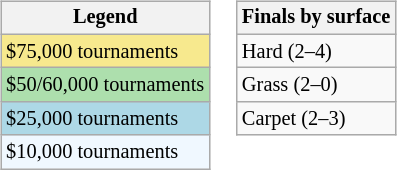<table>
<tr valign=top>
<td><br><table class=wikitable style="font-size:85%;">
<tr>
<th>Legend</th>
</tr>
<tr style="background:#f7e98e;">
<td>$75,000 tournaments</td>
</tr>
<tr style="background:#addfad;">
<td>$50/60,000 tournaments</td>
</tr>
<tr style="background:lightblue;">
<td>$25,000 tournaments</td>
</tr>
<tr style="background:#f0f8ff;">
<td>$10,000 tournaments</td>
</tr>
</table>
</td>
<td><br><table class=wikitable style="font-size:85%;">
<tr>
<th>Finals by surface</th>
</tr>
<tr>
<td>Hard (2–4)</td>
</tr>
<tr>
<td>Grass (2–0)</td>
</tr>
<tr>
<td>Carpet (2–3)</td>
</tr>
</table>
</td>
</tr>
</table>
